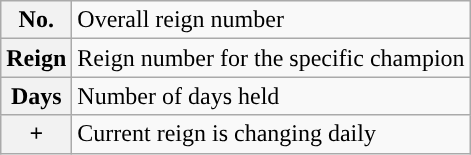<table class="wikitable">
<tr>
<th>No.</th>
<td>Overall reign number</td>
</tr>
<tr>
<th>Reign</th>
<td>Reign number for the specific champion</td>
</tr>
<tr>
<th>Days</th>
<td>Number of days held</td>
</tr>
<tr>
<th>+</th>
<td>Current reign is changing daily</td>
</tr>
</table>
